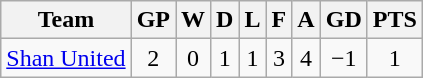<table class="wikitable" style="text-align:center;">
<tr>
<th>Team</th>
<th>GP</th>
<th>W</th>
<th>D</th>
<th>L</th>
<th>F</th>
<th>A</th>
<th>GD</th>
<th>PTS</th>
</tr>
<tr style="">
<td><a href='#'>Shan United</a></td>
<td>2</td>
<td>0</td>
<td>1</td>
<td>1</td>
<td>3</td>
<td>4</td>
<td>−1</td>
<td>1</td>
</tr>
</table>
